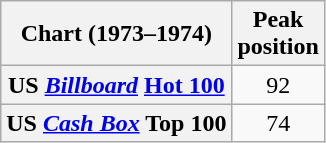<table class="wikitable plainrowheaders">
<tr>
<th align="left">Chart (1973–1974)</th>
<th align="left">Peak<br>position</th>
</tr>
<tr>
<th scope="row">US <em><a href='#'>Billboard</a></em> <a href='#'>Hot 100</a></th>
<td style="text-align:center;">92</td>
</tr>
<tr>
<th scope="row">US <em><a href='#'>Cash Box</a></em> Top 100</th>
<td align="center">74</td>
</tr>
</table>
